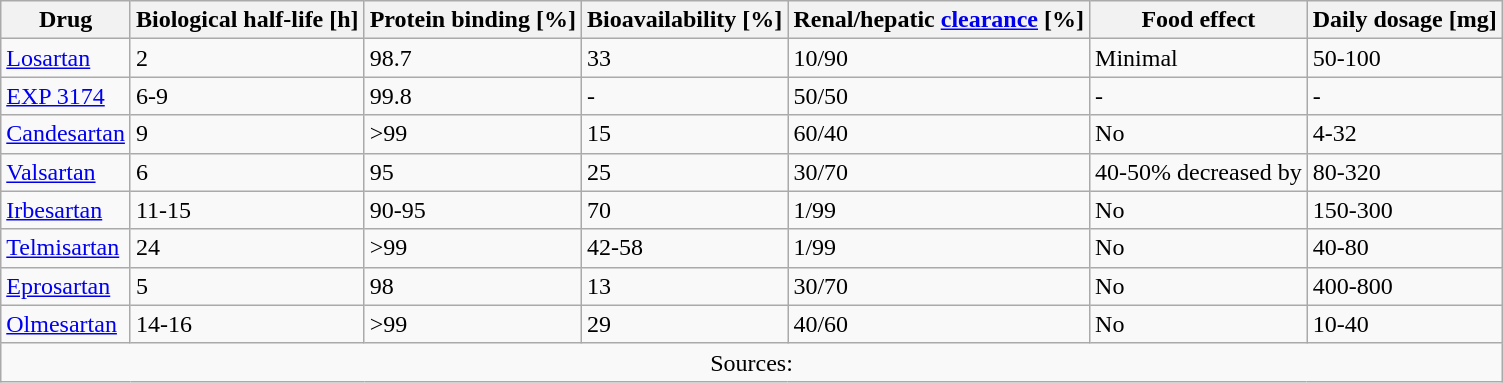<table class="wikitable" border="1">
<tr>
<th>Drug</th>
<th>Biological half-life [h]</th>
<th>Protein binding [%]</th>
<th>Bioavailability [%]</th>
<th>Renal/hepatic <a href='#'>clearance</a> [%]</th>
<th>Food effect</th>
<th>Daily dosage [mg]</th>
</tr>
<tr>
<td><a href='#'>Losartan</a></td>
<td>2</td>
<td>98.7</td>
<td>33</td>
<td>10/90</td>
<td>Minimal</td>
<td>50-100</td>
</tr>
<tr>
<td><a href='#'>EXP 3174</a></td>
<td>6-9</td>
<td>99.8</td>
<td>-</td>
<td>50/50</td>
<td>-</td>
<td>-</td>
</tr>
<tr>
<td><a href='#'>Candesartan</a></td>
<td>9</td>
<td>>99</td>
<td>15</td>
<td>60/40</td>
<td>No</td>
<td>4-32</td>
</tr>
<tr>
<td><a href='#'>Valsartan</a></td>
<td>6</td>
<td>95</td>
<td>25</td>
<td>30/70</td>
<td>40-50% decreased by</td>
<td>80-320</td>
</tr>
<tr>
<td><a href='#'>Irbesartan</a></td>
<td>11-15</td>
<td>90-95</td>
<td>70</td>
<td>1/99</td>
<td>No</td>
<td>150-300</td>
</tr>
<tr>
<td><a href='#'>Telmisartan</a></td>
<td>24</td>
<td>>99</td>
<td>42-58</td>
<td>1/99</td>
<td>No</td>
<td>40-80</td>
</tr>
<tr>
<td><a href='#'>Eprosartan</a></td>
<td>5</td>
<td>98</td>
<td>13</td>
<td>30/70</td>
<td>No</td>
<td>400-800</td>
</tr>
<tr>
<td><a href='#'>Olmesartan</a></td>
<td>14-16</td>
<td>>99</td>
<td>29</td>
<td>40/60</td>
<td>No</td>
<td>10-40</td>
</tr>
<tr>
<td colspan="7" style="text-align: center;">Sources:</td>
</tr>
</table>
